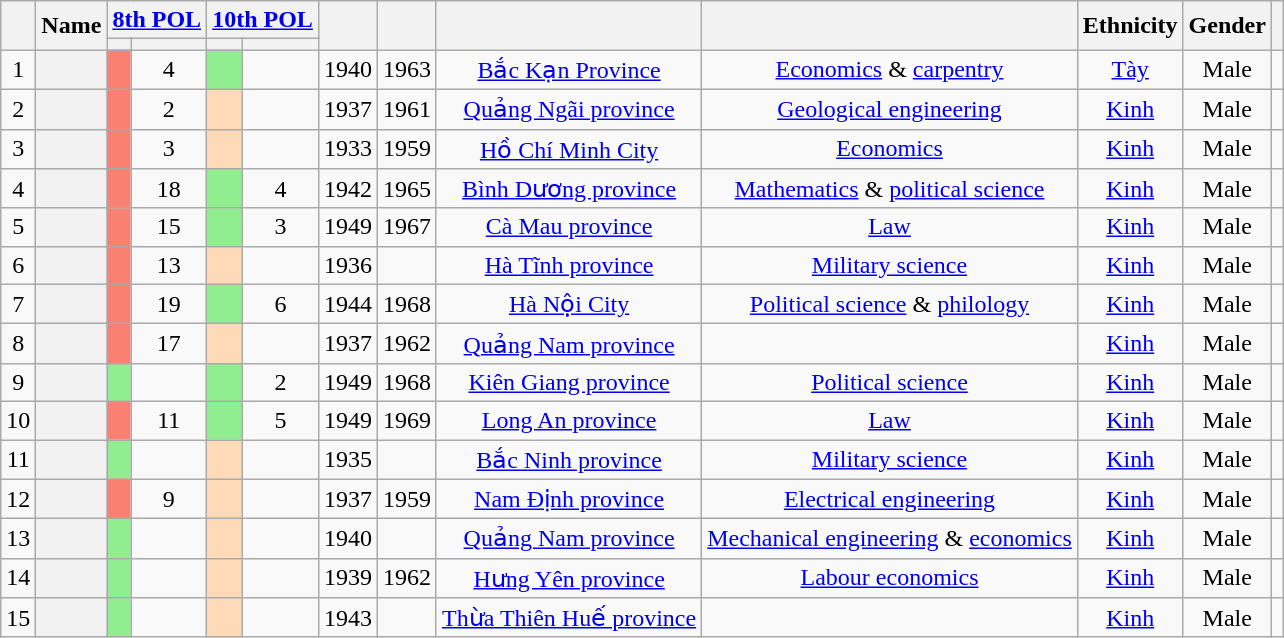<table class="wikitable sortable" style=text-align:center>
<tr>
<th Rowspan="2"></th>
<th Rowspan="2">Name</th>
<th colspan="2" unsortable><a href='#'>8th POL</a></th>
<th colspan="2" unsortable><a href='#'>10th POL</a></th>
<th Rowspan="2"></th>
<th Rowspan="2"></th>
<th Rowspan="2"></th>
<th Rowspan="2"></th>
<th Rowspan="2">Ethnicity</th>
<th Rowspan="2">Gender</th>
<th Rowspan="2"  scope="col" class="unsortable"></th>
</tr>
<tr>
<th></th>
<th></th>
<th></th>
<th></th>
</tr>
<tr>
<td>1</td>
<th align="center" scope="row" style="font-weight:normal;"></th>
<td bgcolor = Salmon></td>
<td>4</td>
<td bgcolor = LightGreen></td>
<td></td>
<td>1940</td>
<td>1963</td>
<td><a href='#'>Bắc Kạn Province</a></td>
<td><a href='#'>Economics</a> & <a href='#'>carpentry</a></td>
<td><a href='#'>Tày</a></td>
<td>Male</td>
<td></td>
</tr>
<tr>
<td>2</td>
<th align="center" scope="row" style="font-weight:normal;"></th>
<td bgcolor = Salmon></td>
<td>2</td>
<td bgcolor = PeachPuff></td>
<td></td>
<td>1937</td>
<td>1961</td>
<td><a href='#'>Quảng Ngãi province</a></td>
<td><a href='#'>Geological engineering</a></td>
<td><a href='#'>Kinh</a></td>
<td>Male</td>
<td></td>
</tr>
<tr>
<td>3</td>
<th align="center" scope="row" style="font-weight:normal;"></th>
<td bgcolor = Salmon></td>
<td>3</td>
<td bgcolor = PeachPuff></td>
<td></td>
<td>1933</td>
<td>1959</td>
<td><a href='#'>Hồ Chí Minh City</a></td>
<td><a href='#'>Economics</a></td>
<td><a href='#'>Kinh</a></td>
<td>Male</td>
<td></td>
</tr>
<tr>
<td>4</td>
<th align="center" scope="row" style="font-weight:normal;"></th>
<td bgcolor = Salmon></td>
<td>18</td>
<td bgcolor = LightGreen></td>
<td>4</td>
<td>1942</td>
<td>1965</td>
<td><a href='#'>Bình Dương province</a></td>
<td><a href='#'>Mathematics</a> & <a href='#'>political science</a></td>
<td><a href='#'>Kinh</a></td>
<td>Male</td>
<td></td>
</tr>
<tr>
<td>5</td>
<th align="center" scope="row" style="font-weight:normal;"></th>
<td bgcolor = Salmon></td>
<td>15</td>
<td bgcolor = LightGreen></td>
<td>3</td>
<td>1949</td>
<td>1967</td>
<td><a href='#'>Cà Mau province</a></td>
<td><a href='#'>Law</a></td>
<td><a href='#'>Kinh</a></td>
<td>Male</td>
<td></td>
</tr>
<tr>
<td>6</td>
<th align="center" scope="row" style="font-weight:normal;"></th>
<td bgcolor = Salmon></td>
<td>13</td>
<td bgcolor = PeachPuff></td>
<td></td>
<td>1936</td>
<td></td>
<td><a href='#'>Hà Tĩnh province</a></td>
<td><a href='#'>Military science</a></td>
<td><a href='#'>Kinh</a></td>
<td>Male</td>
<td></td>
</tr>
<tr>
<td>7</td>
<th align="center" scope="row" style="font-weight:normal;"></th>
<td bgcolor = Salmon></td>
<td>19</td>
<td bgcolor = LightGreen></td>
<td>6</td>
<td>1944</td>
<td>1968</td>
<td><a href='#'>Hà Nội City</a></td>
<td><a href='#'>Political science</a> & <a href='#'>philology</a></td>
<td><a href='#'>Kinh</a></td>
<td>Male</td>
<td></td>
</tr>
<tr>
<td>8</td>
<th align="center" scope="row" style="font-weight:normal;"></th>
<td bgcolor = Salmon></td>
<td>17</td>
<td bgcolor = PeachPuff></td>
<td></td>
<td>1937</td>
<td>1962</td>
<td><a href='#'>Quảng Nam province</a></td>
<td></td>
<td><a href='#'>Kinh</a></td>
<td>Male</td>
<td></td>
</tr>
<tr>
<td>9</td>
<th align="center" scope="row" style="font-weight:normal;"></th>
<td bgcolor = LightGreen></td>
<td></td>
<td bgcolor = LightGreen></td>
<td>2</td>
<td>1949</td>
<td>1968</td>
<td><a href='#'>Kiên Giang province</a></td>
<td><a href='#'>Political science</a></td>
<td><a href='#'>Kinh</a></td>
<td>Male</td>
<td></td>
</tr>
<tr>
<td>10</td>
<th align="center" scope="row" style="font-weight:normal;"></th>
<td bgcolor = Salmon></td>
<td>11</td>
<td bgcolor = LightGreen></td>
<td>5</td>
<td>1949</td>
<td>1969</td>
<td><a href='#'>Long An province</a></td>
<td><a href='#'>Law</a></td>
<td><a href='#'>Kinh</a></td>
<td>Male</td>
<td></td>
</tr>
<tr>
<td>11</td>
<th align="center" scope="row" style="font-weight:normal;"></th>
<td bgcolor = LightGreen></td>
<td></td>
<td bgcolor = PeachPuff></td>
<td></td>
<td>1935</td>
<td></td>
<td><a href='#'>Bắc Ninh province</a></td>
<td><a href='#'>Military science</a></td>
<td><a href='#'>Kinh</a></td>
<td>Male</td>
<td></td>
</tr>
<tr>
<td>12</td>
<th align="center" scope="row" style="font-weight:normal;"></th>
<td bgcolor = Salmon></td>
<td>9</td>
<td bgcolor = PeachPuff></td>
<td></td>
<td>1937</td>
<td>1959</td>
<td><a href='#'>Nam Định province</a></td>
<td><a href='#'>Electrical engineering</a></td>
<td><a href='#'>Kinh</a></td>
<td>Male</td>
<td></td>
</tr>
<tr>
<td>13</td>
<th align="center" scope="row" style="font-weight:normal;"></th>
<td bgcolor = LightGreen></td>
<td></td>
<td bgcolor = PeachPuff></td>
<td></td>
<td>1940</td>
<td></td>
<td><a href='#'>Quảng Nam province</a></td>
<td><a href='#'>Mechanical engineering</a> & <a href='#'>economics</a></td>
<td><a href='#'>Kinh</a></td>
<td>Male</td>
<td></td>
</tr>
<tr>
<td>14</td>
<th align="center" scope="row" style="font-weight:normal;"></th>
<td bgcolor = LightGreen></td>
<td></td>
<td bgcolor = PeachPuff></td>
<td></td>
<td>1939</td>
<td>1962</td>
<td><a href='#'>Hưng Yên province</a></td>
<td><a href='#'>Labour economics</a></td>
<td><a href='#'>Kinh</a></td>
<td>Male</td>
<td></td>
</tr>
<tr>
<td>15</td>
<th align="center" scope="row" style="font-weight:normal;"></th>
<td bgcolor = LightGreen></td>
<td></td>
<td bgcolor = PeachPuff></td>
<td></td>
<td>1943</td>
<td></td>
<td><a href='#'>Thừa Thiên Huế province</a></td>
<td></td>
<td><a href='#'>Kinh</a></td>
<td>Male</td>
<td></td>
</tr>
</table>
